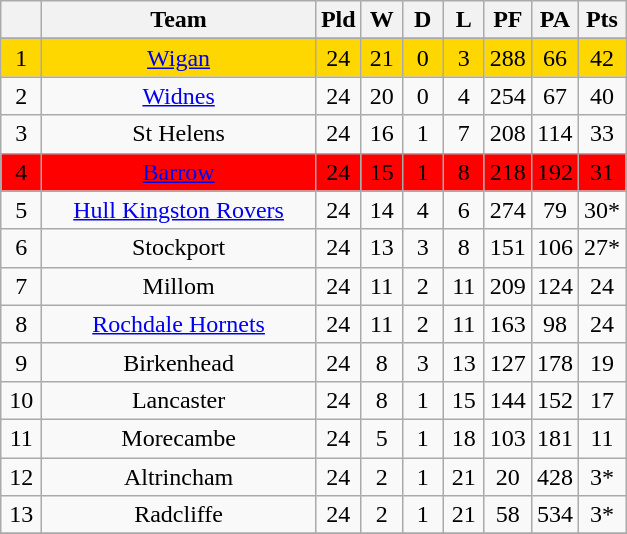<table class="wikitable" style="text-align:center;">
<tr>
<th width=20 abbr="Position"></th>
<th width=175>Team</th>
<th width=20 abbr="Played">Pld</th>
<th width=20 abbr="Won">W</th>
<th width=20 abbr="Drawn">D</th>
<th width=20 abbr="Lost">L</th>
<th width=20 abbr="Points for">PF</th>
<th width=20 abbr="Points against">PA</th>
<th width=20 abbr="Points">Pts</th>
</tr>
<tr>
</tr>
<tr align=center style="background:#FFD700;">
<td>1</td>
<td><a href='#'>Wigan</a></td>
<td>24</td>
<td>21</td>
<td>0</td>
<td>3</td>
<td>288</td>
<td>66</td>
<td>42</td>
</tr>
<tr align=center style="background:">
<td>2</td>
<td><a href='#'>Widnes</a></td>
<td>24</td>
<td>20</td>
<td>0</td>
<td>4</td>
<td>254</td>
<td>67</td>
<td>40</td>
</tr>
<tr align=center style="background:">
<td>3</td>
<td>St Helens</td>
<td>24</td>
<td>16</td>
<td>1</td>
<td>7</td>
<td>208</td>
<td>114</td>
<td>33</td>
</tr>
<tr align=center style="background:#FF0000;">
<td>4</td>
<td><a href='#'>Barrow</a></td>
<td>24</td>
<td>15</td>
<td>1</td>
<td>8</td>
<td>218</td>
<td>192</td>
<td>31</td>
</tr>
<tr align=center style="background:">
<td>5</td>
<td><a href='#'>Hull Kingston Rovers</a></td>
<td>24</td>
<td>14</td>
<td>4</td>
<td>6</td>
<td>274</td>
<td>79</td>
<td>30*</td>
</tr>
<tr align=center style="background:">
<td>6</td>
<td>Stockport</td>
<td>24</td>
<td>13</td>
<td>3</td>
<td>8</td>
<td>151</td>
<td>106</td>
<td>27*</td>
</tr>
<tr align=center style="background:">
<td>7</td>
<td>Millom</td>
<td>24</td>
<td>11</td>
<td>2</td>
<td>11</td>
<td>209</td>
<td>124</td>
<td>24</td>
</tr>
<tr align=center style="background:">
<td>8</td>
<td><a href='#'>Rochdale Hornets</a></td>
<td>24</td>
<td>11</td>
<td>2</td>
<td>11</td>
<td>163</td>
<td>98</td>
<td>24</td>
</tr>
<tr align=center style="background:">
<td>9</td>
<td>Birkenhead</td>
<td>24</td>
<td>8</td>
<td>3</td>
<td>13</td>
<td>127</td>
<td>178</td>
<td>19</td>
</tr>
<tr align=center style="background:">
<td>10</td>
<td>Lancaster</td>
<td>24</td>
<td>8</td>
<td>1</td>
<td>15</td>
<td>144</td>
<td>152</td>
<td>17</td>
</tr>
<tr align=center style="background:">
<td>11</td>
<td>Morecambe</td>
<td>24</td>
<td>5</td>
<td>1</td>
<td>18</td>
<td>103</td>
<td>181</td>
<td>11</td>
</tr>
<tr align=center style="background:">
<td>12</td>
<td>Altrincham</td>
<td>24</td>
<td>2</td>
<td>1</td>
<td>21</td>
<td>20</td>
<td>428</td>
<td>3*</td>
</tr>
<tr align=center style="background:">
<td>13</td>
<td>Radcliffe</td>
<td>24</td>
<td>2</td>
<td>1</td>
<td>21</td>
<td>58</td>
<td>534</td>
<td>3*</td>
</tr>
<tr --->
</tr>
</table>
